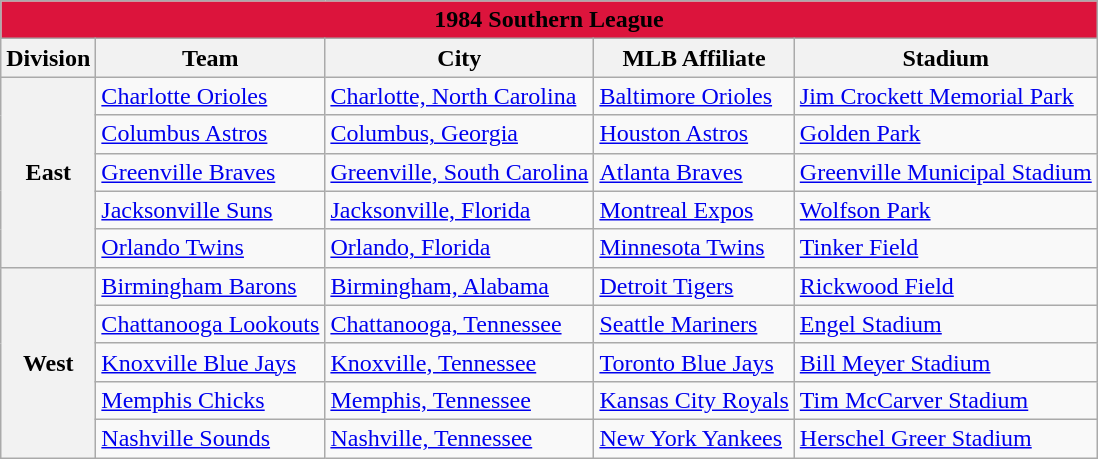<table class="wikitable" style="width:auto">
<tr>
<td bgcolor="#DC143C" align="center" colspan="7"><strong><span>1984 Southern League</span></strong></td>
</tr>
<tr>
<th>Division</th>
<th>Team</th>
<th>City</th>
<th>MLB Affiliate</th>
<th>Stadium</th>
</tr>
<tr>
<th rowspan="5">East</th>
<td><a href='#'>Charlotte Orioles</a></td>
<td><a href='#'>Charlotte, North Carolina</a></td>
<td><a href='#'>Baltimore Orioles</a></td>
<td><a href='#'>Jim Crockett Memorial Park</a></td>
</tr>
<tr>
<td><a href='#'>Columbus Astros</a></td>
<td><a href='#'>Columbus, Georgia</a></td>
<td><a href='#'>Houston Astros</a></td>
<td><a href='#'>Golden Park</a></td>
</tr>
<tr>
<td><a href='#'>Greenville Braves</a></td>
<td><a href='#'>Greenville, South Carolina</a></td>
<td><a href='#'>Atlanta Braves</a></td>
<td><a href='#'>Greenville Municipal Stadium</a></td>
</tr>
<tr>
<td><a href='#'>Jacksonville Suns</a></td>
<td><a href='#'>Jacksonville, Florida</a></td>
<td><a href='#'>Montreal Expos</a></td>
<td><a href='#'>Wolfson Park</a></td>
</tr>
<tr>
<td><a href='#'>Orlando Twins</a></td>
<td><a href='#'>Orlando, Florida</a></td>
<td><a href='#'>Minnesota Twins</a></td>
<td><a href='#'>Tinker Field</a></td>
</tr>
<tr>
<th rowspan="5">West</th>
<td><a href='#'>Birmingham Barons</a></td>
<td><a href='#'>Birmingham, Alabama</a></td>
<td><a href='#'>Detroit Tigers</a></td>
<td><a href='#'>Rickwood Field</a></td>
</tr>
<tr>
<td><a href='#'>Chattanooga Lookouts</a></td>
<td><a href='#'>Chattanooga, Tennessee</a></td>
<td><a href='#'>Seattle Mariners</a></td>
<td><a href='#'>Engel Stadium</a></td>
</tr>
<tr>
<td><a href='#'>Knoxville Blue Jays</a></td>
<td><a href='#'>Knoxville, Tennessee</a></td>
<td><a href='#'>Toronto Blue Jays</a></td>
<td><a href='#'>Bill Meyer Stadium</a></td>
</tr>
<tr>
<td><a href='#'>Memphis Chicks</a></td>
<td><a href='#'>Memphis, Tennessee</a></td>
<td><a href='#'>Kansas City Royals</a></td>
<td><a href='#'>Tim McCarver Stadium</a></td>
</tr>
<tr>
<td><a href='#'>Nashville Sounds</a></td>
<td><a href='#'>Nashville, Tennessee</a></td>
<td><a href='#'>New York Yankees</a></td>
<td><a href='#'>Herschel Greer Stadium</a></td>
</tr>
</table>
